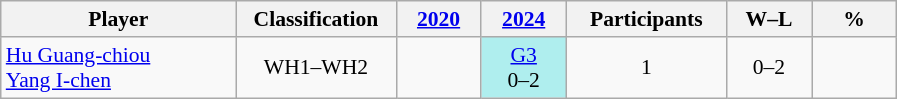<table class="wikitable" style="font-size:90%; text-align:center">
<tr>
<th width="150">Player</th>
<th width="100">Classification</th>
<th width="50"><a href='#'>2020</a><br></th>
<th width="50"><a href='#'>2024</a><br></th>
<th width="100">Participants</th>
<th width="50">W–L</th>
<th width="50">%</th>
</tr>
<tr>
<td align="left"><a href='#'>Hu Guang-chiou</a><br><a href='#'>Yang I-chen</a></td>
<td>WH1–WH2</td>
<td></td>
<td bgcolor="#AFEEEE"><a href='#'>G3</a><br>0–2</td>
<td>1</td>
<td>0–2</td>
<td align="right"></td>
</tr>
</table>
